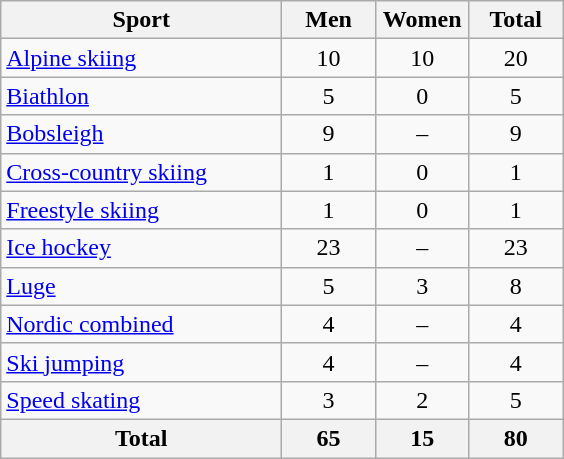<table class="wikitable sortable" style="text-align:center;">
<tr>
<th width=180>Sport</th>
<th width=55>Men</th>
<th width=55>Women</th>
<th width=55>Total</th>
</tr>
<tr>
<td align=left><a href='#'>Alpine skiing</a></td>
<td>10</td>
<td>10</td>
<td>20</td>
</tr>
<tr>
<td align=left><a href='#'>Biathlon</a></td>
<td>5</td>
<td>0</td>
<td>5</td>
</tr>
<tr>
<td align=left><a href='#'>Bobsleigh</a></td>
<td>9</td>
<td>–</td>
<td>9</td>
</tr>
<tr>
<td align=left><a href='#'>Cross-country skiing</a></td>
<td>1</td>
<td>0</td>
<td>1</td>
</tr>
<tr>
<td align=left><a href='#'>Freestyle skiing</a></td>
<td>1</td>
<td>0</td>
<td>1</td>
</tr>
<tr>
<td align=left><a href='#'>Ice hockey</a></td>
<td>23</td>
<td>–</td>
<td>23</td>
</tr>
<tr>
<td align=left><a href='#'>Luge</a></td>
<td>5</td>
<td>3</td>
<td>8</td>
</tr>
<tr>
<td align=left><a href='#'>Nordic combined</a></td>
<td>4</td>
<td>–</td>
<td>4</td>
</tr>
<tr>
<td align=left><a href='#'>Ski jumping</a></td>
<td>4</td>
<td>–</td>
<td>4</td>
</tr>
<tr>
<td align=left><a href='#'>Speed skating</a></td>
<td>3</td>
<td>2</td>
<td>5</td>
</tr>
<tr>
<th>Total</th>
<th>65</th>
<th>15</th>
<th>80</th>
</tr>
</table>
